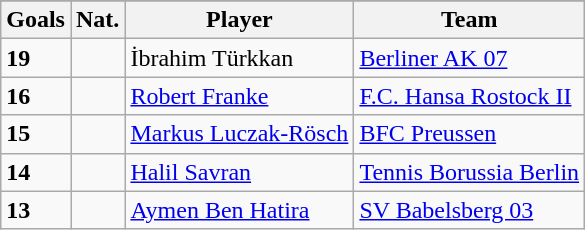<table class="wikitable">
<tr align="center" bgcolor="#dfdfdf">
</tr>
<tr>
<th>Goals</th>
<th>Nat.</th>
<th>Player</th>
<th>Team</th>
</tr>
<tr>
<td><strong>19</strong></td>
<td></td>
<td>İbrahim Türkkan</td>
<td><a href='#'>Berliner AK 07</a></td>
</tr>
<tr>
<td><strong>16</strong></td>
<td></td>
<td><a href='#'>Robert Franke</a></td>
<td><a href='#'>F.C. Hansa Rostock II</a></td>
</tr>
<tr>
<td><strong>15</strong></td>
<td></td>
<td><a href='#'>Markus Luczak-Rösch</a></td>
<td><a href='#'>BFC Preussen</a></td>
</tr>
<tr>
<td><strong>14</strong></td>
<td></td>
<td><a href='#'>Halil Savran</a></td>
<td><a href='#'>Tennis Borussia Berlin</a></td>
</tr>
<tr>
<td><strong>13</strong></td>
<td></td>
<td><a href='#'>Aymen Ben Hatira</a></td>
<td><a href='#'>SV Babelsberg 03</a></td>
</tr>
</table>
